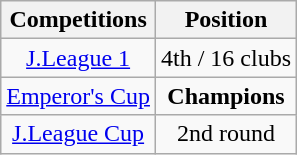<table class="wikitable" style="text-align:center;">
<tr>
<th>Competitions</th>
<th>Position</th>
</tr>
<tr>
<td><a href='#'>J.League 1</a></td>
<td>4th / 16 clubs</td>
</tr>
<tr>
<td><a href='#'>Emperor's Cup</a></td>
<td><strong>Champions</strong></td>
</tr>
<tr>
<td><a href='#'>J.League Cup</a></td>
<td>2nd round</td>
</tr>
</table>
